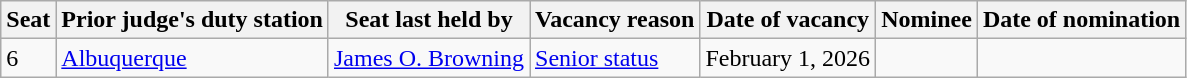<table class=wikitable>
<tr>
<th>Seat</th>
<th>Prior judge's duty station</th>
<th>Seat last held by</th>
<th>Vacancy reason</th>
<th>Date of vacancy</th>
<th>Nominee</th>
<th>Date of nomination</th>
</tr>
<tr>
<td>6</td>
<td><a href='#'>Albuquerque</a></td>
<td><a href='#'>James O. Browning</a></td>
<td><a href='#'>Senior status</a></td>
<td>February 1, 2026</td>
<td align="center"></td>
<td align="center"></td>
</tr>
</table>
